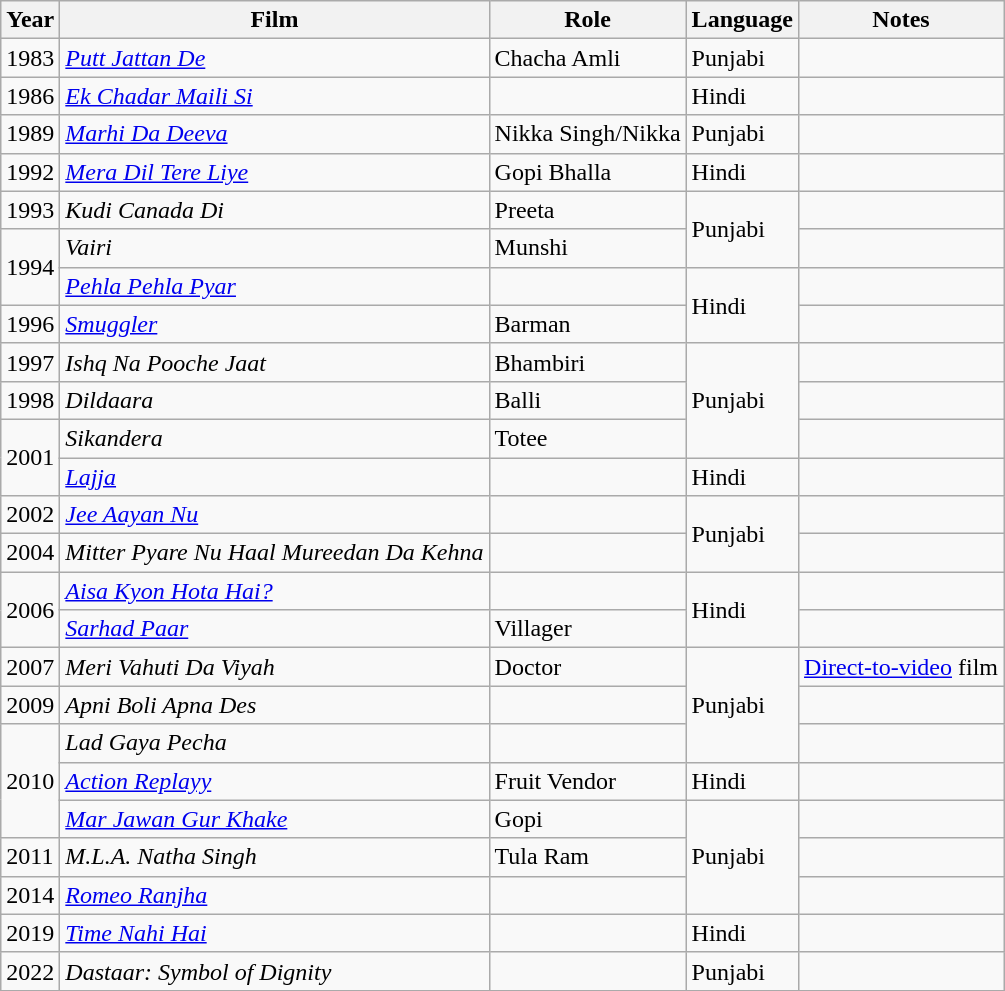<table class="wikitable sortable">
<tr>
<th>Year</th>
<th>Film</th>
<th>Role</th>
<th>Language</th>
<th>Notes</th>
</tr>
<tr>
<td>1983</td>
<td><em><a href='#'>Putt Jattan De</a></em></td>
<td>Chacha Amli</td>
<td>Punjabi</td>
<td></td>
</tr>
<tr>
<td>1986</td>
<td><em><a href='#'>Ek Chadar Maili Si</a></em></td>
<td></td>
<td>Hindi</td>
<td></td>
</tr>
<tr>
<td>1989</td>
<td><em><a href='#'>Marhi Da Deeva</a></em></td>
<td>Nikka Singh/Nikka</td>
<td>Punjabi</td>
<td></td>
</tr>
<tr>
<td>1992</td>
<td><em><a href='#'>Mera Dil Tere Liye</a></em></td>
<td>Gopi Bhalla</td>
<td>Hindi</td>
<td></td>
</tr>
<tr>
<td>1993</td>
<td><em>Kudi Canada Di</em></td>
<td>Preeta</td>
<td rowspan="2">Punjabi</td>
<td></td>
</tr>
<tr>
<td rowspan="2">1994</td>
<td><em>Vairi</em></td>
<td>Munshi</td>
<td></td>
</tr>
<tr>
<td><em><a href='#'>Pehla Pehla Pyar</a></em></td>
<td></td>
<td rowspan="2">Hindi</td>
<td></td>
</tr>
<tr>
<td>1996</td>
<td><em><a href='#'>Smuggler</a></em></td>
<td>Barman</td>
<td></td>
</tr>
<tr>
<td>1997</td>
<td><em>Ishq Na Pooche Jaat</em></td>
<td>Bhambiri</td>
<td rowspan="3">Punjabi</td>
<td></td>
</tr>
<tr>
<td>1998</td>
<td><em>Dildaara</em></td>
<td>Balli</td>
<td></td>
</tr>
<tr>
<td rowspan="2">2001</td>
<td><em>Sikandera</em></td>
<td>Totee</td>
<td></td>
</tr>
<tr>
<td><em><a href='#'>Lajja</a></em></td>
<td></td>
<td>Hindi</td>
<td></td>
</tr>
<tr>
<td>2002</td>
<td><em><a href='#'>Jee Aayan Nu</a></em></td>
<td></td>
<td rowspan="2">Punjabi</td>
<td></td>
</tr>
<tr>
<td>2004</td>
<td><em>Mitter Pyare Nu Haal Mureedan Da Kehna</em></td>
<td></td>
<td></td>
</tr>
<tr>
<td rowspan="2">2006</td>
<td><em><a href='#'>Aisa Kyon Hota Hai?</a></em></td>
<td></td>
<td rowspan="2">Hindi</td>
<td></td>
</tr>
<tr>
<td><em><a href='#'>Sarhad Paar</a></em></td>
<td>Villager</td>
<td></td>
</tr>
<tr>
<td>2007</td>
<td><em>Meri Vahuti Da Viyah</em></td>
<td>Doctor</td>
<td rowspan="3">Punjabi</td>
<td><a href='#'>Direct-to-video</a> film</td>
</tr>
<tr>
<td>2009</td>
<td><em>Apni Boli Apna Des</em></td>
<td></td>
<td></td>
</tr>
<tr>
<td rowspan="3">2010</td>
<td><em>Lad Gaya Pecha</em></td>
<td></td>
<td></td>
</tr>
<tr>
<td><em><a href='#'>Action Replayy</a></em></td>
<td>Fruit Vendor</td>
<td>Hindi</td>
<td></td>
</tr>
<tr>
<td><em><a href='#'>Mar Jawan Gur Khake</a></em></td>
<td>Gopi</td>
<td rowspan="3">Punjabi</td>
<td></td>
</tr>
<tr>
<td>2011</td>
<td><em>M.L.A. Natha Singh</em></td>
<td>Tula Ram</td>
<td></td>
</tr>
<tr>
<td>2014</td>
<td><em><a href='#'>Romeo Ranjha</a></em></td>
<td></td>
<td></td>
</tr>
<tr>
<td>2019</td>
<td><em><a href='#'>Time Nahi Hai</a></em></td>
<td></td>
<td>Hindi</td>
<td></td>
</tr>
<tr>
<td>2022</td>
<td><em>Dastaar: Symbol of Dignity</em></td>
<td></td>
<td>Punjabi</td>
<td></td>
</tr>
<tr>
</tr>
</table>
